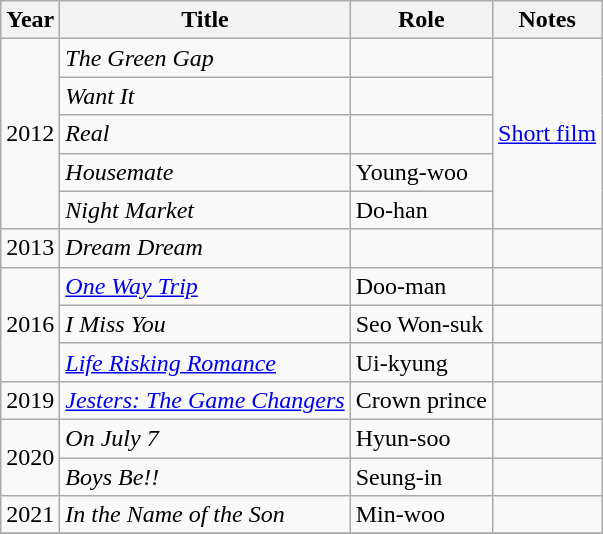<table class="wikitable sortable plainrowheaders">
<tr>
<th scope="col">Year</th>
<th scope="col">Title</th>
<th scope="col">Role</th>
<th scope="col" class="unsortable">Notes</th>
</tr>
<tr>
<td rowspan="5">2012</td>
<td><em>The Green Gap</em></td>
<td></td>
<td rowspan="5"><a href='#'>Short film</a></td>
</tr>
<tr>
<td><em>Want It</em></td>
<td></td>
</tr>
<tr>
<td><em>Real</em></td>
<td></td>
</tr>
<tr>
<td><em>Housemate</em></td>
<td>Young-woo</td>
</tr>
<tr>
<td><em>Night Market</em></td>
<td>Do-han</td>
</tr>
<tr>
<td>2013</td>
<td><em>Dream Dream</em></td>
<td></td>
<td></td>
</tr>
<tr>
<td rowspan="3">2016</td>
<td><em><a href='#'>One Way Trip</a></em></td>
<td>Doo-man</td>
<td></td>
</tr>
<tr>
<td><em>I Miss You</em></td>
<td>Seo Won-suk</td>
<td></td>
</tr>
<tr>
<td><em><a href='#'>Life Risking Romance</a></em></td>
<td>Ui-kyung</td>
<td></td>
</tr>
<tr>
<td>2019</td>
<td><em><a href='#'>Jesters: The Game Changers</a></em></td>
<td>Crown prince</td>
<td></td>
</tr>
<tr>
<td rowspan="2">2020</td>
<td><em>On July 7</em></td>
<td>Hyun-soo</td>
<td></td>
</tr>
<tr>
<td><em>Boys Be!!</em></td>
<td>Seung-in</td>
<td></td>
</tr>
<tr>
<td>2021</td>
<td><em>In the Name of the Son</em></td>
<td>Min-woo</td>
<td></td>
</tr>
<tr>
</tr>
</table>
